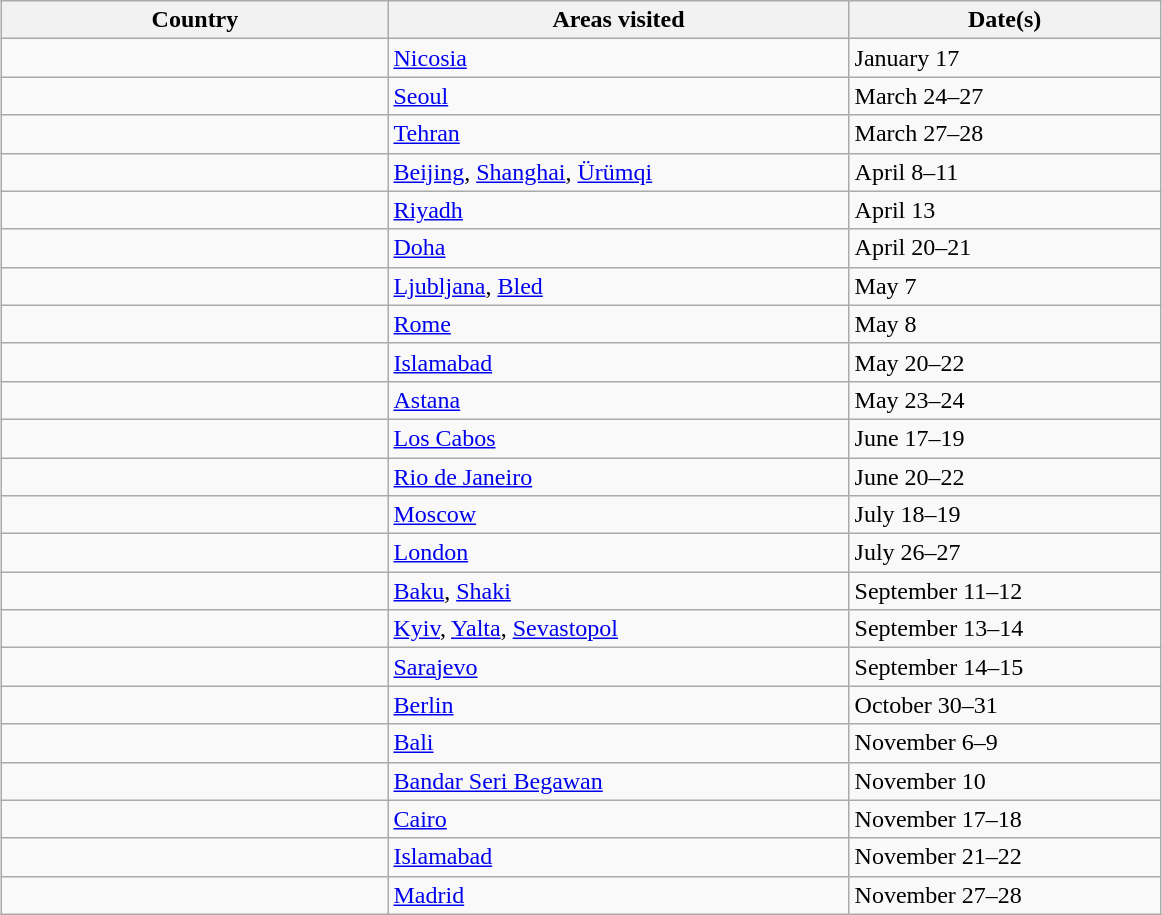<table class="wikitable" style="margin: 1em auto 1em auto">
<tr>
<th width=250>Country</th>
<th width=300>Areas visited</th>
<th width=200>Date(s)</th>
</tr>
<tr>
<td></td>
<td><a href='#'>Nicosia</a></td>
<td>January 17</td>
</tr>
<tr>
<td></td>
<td><a href='#'>Seoul</a></td>
<td>March 24–27</td>
</tr>
<tr>
<td></td>
<td><a href='#'>Tehran</a></td>
<td>March 27–28</td>
</tr>
<tr>
<td></td>
<td><a href='#'>Beijing</a>, <a href='#'>Shanghai</a>, <a href='#'>Ürümqi</a></td>
<td>April 8–11</td>
</tr>
<tr>
<td></td>
<td><a href='#'>Riyadh</a></td>
<td>April 13</td>
</tr>
<tr>
<td></td>
<td><a href='#'>Doha</a></td>
<td>April 20–21</td>
</tr>
<tr>
<td></td>
<td><a href='#'>Ljubljana</a>, <a href='#'>Bled</a></td>
<td>May 7</td>
</tr>
<tr>
<td></td>
<td><a href='#'>Rome</a></td>
<td>May 8</td>
</tr>
<tr>
<td></td>
<td><a href='#'>Islamabad</a></td>
<td>May 20–22</td>
</tr>
<tr>
<td></td>
<td><a href='#'>Astana</a></td>
<td>May 23–24</td>
</tr>
<tr>
<td></td>
<td><a href='#'>Los Cabos</a></td>
<td>June 17–19</td>
</tr>
<tr>
<td></td>
<td><a href='#'>Rio de Janeiro</a></td>
<td>June 20–22</td>
</tr>
<tr>
<td></td>
<td><a href='#'>Moscow</a></td>
<td>July 18–19</td>
</tr>
<tr>
<td></td>
<td><a href='#'>London</a></td>
<td>July 26–27</td>
</tr>
<tr>
<td></td>
<td><a href='#'>Baku</a>, <a href='#'>Shaki</a></td>
<td>September 11–12</td>
</tr>
<tr>
<td></td>
<td><a href='#'>Kyiv</a>, <a href='#'>Yalta</a>, <a href='#'>Sevastopol</a></td>
<td>September 13–14</td>
</tr>
<tr>
<td></td>
<td><a href='#'>Sarajevo</a></td>
<td>September 14–15</td>
</tr>
<tr>
<td></td>
<td><a href='#'>Berlin</a></td>
<td>October 30–31</td>
</tr>
<tr>
<td></td>
<td><a href='#'>Bali</a></td>
<td>November 6–9</td>
</tr>
<tr>
<td></td>
<td><a href='#'>Bandar Seri Begawan</a></td>
<td>November 10</td>
</tr>
<tr>
<td></td>
<td><a href='#'>Cairo</a></td>
<td>November 17–18</td>
</tr>
<tr>
<td></td>
<td><a href='#'>Islamabad</a></td>
<td>November 21–22</td>
</tr>
<tr>
<td></td>
<td><a href='#'>Madrid</a></td>
<td>November 27–28</td>
</tr>
</table>
